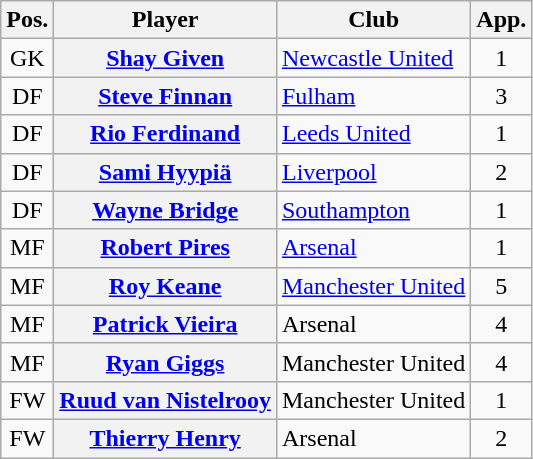<table class="wikitable plainrowheaders" style="text-align: left">
<tr>
<th scope=col>Pos.</th>
<th scope=col>Player</th>
<th scope=col>Club</th>
<th scope=col>App.</th>
</tr>
<tr>
<td style=text-align:center>GK</td>
<th scope=row><a href='#'>Shay Given</a></th>
<td><a href='#'>Newcastle United</a></td>
<td style=text-align:center>1</td>
</tr>
<tr>
<td style=text-align:center>DF</td>
<th scope=row><a href='#'>Steve Finnan</a></th>
<td><a href='#'>Fulham</a></td>
<td style=text-align:center>3</td>
</tr>
<tr>
<td style=text-align:center>DF</td>
<th scope=row><a href='#'>Rio Ferdinand</a></th>
<td><a href='#'>Leeds United</a></td>
<td style=text-align:center>1</td>
</tr>
<tr>
<td style=text-align:center>DF</td>
<th scope=row><a href='#'>Sami Hyypiä</a> </th>
<td><a href='#'>Liverpool</a></td>
<td style=text-align:center>2</td>
</tr>
<tr>
<td style=text-align:center>DF</td>
<th scope=row><a href='#'>Wayne Bridge</a></th>
<td><a href='#'>Southampton</a></td>
<td style=text-align:center>1</td>
</tr>
<tr>
<td style=text-align:center>MF</td>
<th scope=row><a href='#'>Robert Pires</a></th>
<td><a href='#'>Arsenal</a></td>
<td style=text-align:center>1</td>
</tr>
<tr>
<td style=text-align:center>MF</td>
<th scope=row><a href='#'>Roy Keane</a> </th>
<td><a href='#'>Manchester United</a></td>
<td style=text-align:center>5</td>
</tr>
<tr>
<td style=text-align:center>MF</td>
<th scope=row><a href='#'>Patrick Vieira</a> </th>
<td>Arsenal</td>
<td style=text-align:center>4</td>
</tr>
<tr>
<td style=text-align:center>MF</td>
<th scope=row><a href='#'>Ryan Giggs</a> </th>
<td>Manchester United</td>
<td style=text-align:center>4</td>
</tr>
<tr>
<td style=text-align:center>FW</td>
<th scope=row><a href='#'>Ruud van Nistelrooy</a></th>
<td>Manchester United</td>
<td style=text-align:center>1</td>
</tr>
<tr>
<td style=text-align:center>FW</td>
<th scope=row><a href='#'>Thierry Henry</a> </th>
<td>Arsenal</td>
<td style=text-align:center>2</td>
</tr>
</table>
